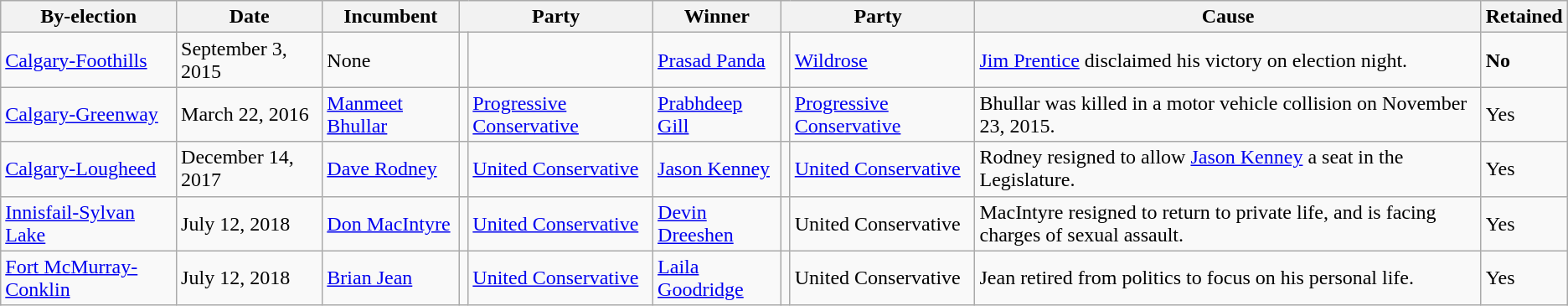<table class="wikitable">
<tr>
<th>By-election</th>
<th>Date</th>
<th>Incumbent</th>
<th colspan=2>Party</th>
<th>Winner</th>
<th colspan=2>Party</th>
<th>Cause</th>
<th>Retained</th>
</tr>
<tr>
<td><a href='#'>Calgary-Foothills</a></td>
<td>September 3, 2015</td>
<td>None</td>
<td></td>
<td></td>
<td><a href='#'>Prasad Panda</a></td>
<td></td>
<td><a href='#'>Wildrose</a></td>
<td><a href='#'>Jim Prentice</a> disclaimed his victory on election night.</td>
<td><strong>No</strong></td>
</tr>
<tr>
<td><a href='#'>Calgary-Greenway</a></td>
<td>March 22, 2016</td>
<td><a href='#'>Manmeet Bhullar</a></td>
<td></td>
<td><a href='#'>Progressive Conservative</a></td>
<td><a href='#'>Prabhdeep Gill</a></td>
<td></td>
<td><a href='#'>Progressive Conservative</a></td>
<td>Bhullar was killed in a motor vehicle collision on November 23, 2015.</td>
<td>Yes</td>
</tr>
<tr>
<td><a href='#'>Calgary-Lougheed</a></td>
<td>December 14, 2017</td>
<td><a href='#'>Dave Rodney</a></td>
<td></td>
<td><a href='#'>United Conservative</a></td>
<td><a href='#'>Jason Kenney</a></td>
<td></td>
<td><a href='#'>United Conservative</a></td>
<td>Rodney resigned to allow <a href='#'>Jason Kenney</a> a seat in the Legislature.</td>
<td>Yes</td>
</tr>
<tr>
<td><a href='#'>Innisfail-Sylvan Lake</a></td>
<td>July 12, 2018</td>
<td><a href='#'>Don MacIntyre</a></td>
<td></td>
<td><a href='#'>United Conservative</a></td>
<td><a href='#'>Devin Dreeshen</a></td>
<td></td>
<td>United Conservative</td>
<td>MacIntyre resigned to return to private life, and is facing charges of sexual assault.</td>
<td>Yes</td>
</tr>
<tr>
<td><a href='#'>Fort McMurray-Conklin</a></td>
<td>July 12, 2018</td>
<td><a href='#'>Brian Jean</a></td>
<td></td>
<td><a href='#'>United Conservative</a></td>
<td><a href='#'>Laila Goodridge</a></td>
<td></td>
<td>United Conservative</td>
<td>Jean retired from politics to focus on his personal life.</td>
<td>Yes</td>
</tr>
</table>
